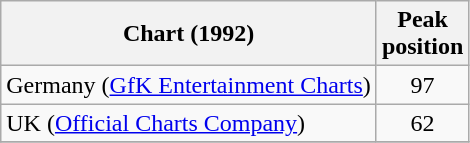<table class="wikitable sortable" style="text-align:center;">
<tr>
<th>Chart (1992)</th>
<th>Peak<br>position</th>
</tr>
<tr>
<td align="left">Germany (<a href='#'>GfK Entertainment Charts</a>)</td>
<td>97</td>
</tr>
<tr>
<td align="left">UK (<a href='#'>Official Charts Company</a>)</td>
<td>62</td>
</tr>
<tr>
</tr>
</table>
